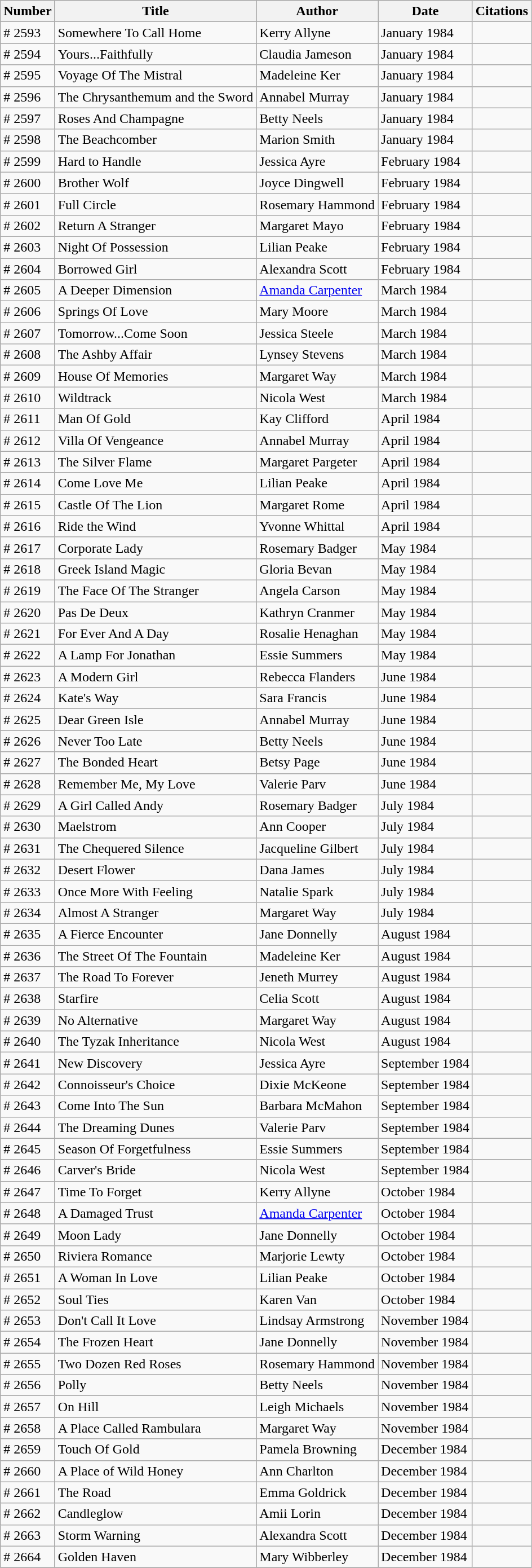<table class="wikitable">
<tr>
<th>Number</th>
<th>Title</th>
<th>Author</th>
<th>Date</th>
<th>Citations</th>
</tr>
<tr>
<td># 2593</td>
<td>Somewhere To Call Home</td>
<td>Kerry Allyne</td>
<td>January 1984</td>
<td></td>
</tr>
<tr>
<td># 2594</td>
<td>Yours...Faithfully</td>
<td>Claudia Jameson</td>
<td>January 1984</td>
<td></td>
</tr>
<tr>
<td># 2595</td>
<td>Voyage Of The Mistral</td>
<td>Madeleine Ker</td>
<td>January 1984</td>
<td></td>
</tr>
<tr>
<td># 2596</td>
<td>The Chrysanthemum and the Sword</td>
<td>Annabel Murray</td>
<td>January 1984</td>
<td></td>
</tr>
<tr>
<td># 2597</td>
<td>Roses And Champagne</td>
<td>Betty Neels</td>
<td>January 1984</td>
<td></td>
</tr>
<tr>
<td># 2598</td>
<td>The Beachcomber</td>
<td>Marion Smith</td>
<td>January 1984</td>
<td></td>
</tr>
<tr>
<td># 2599</td>
<td>Hard to Handle</td>
<td>Jessica Ayre</td>
<td>February 1984</td>
<td></td>
</tr>
<tr>
<td># 2600</td>
<td>Brother Wolf</td>
<td>Joyce Dingwell</td>
<td>February 1984</td>
<td></td>
</tr>
<tr>
<td># 2601</td>
<td>Full Circle</td>
<td>Rosemary Hammond</td>
<td>February 1984</td>
<td></td>
</tr>
<tr>
<td># 2602</td>
<td>Return A Stranger</td>
<td>Margaret Mayo</td>
<td>February 1984</td>
<td></td>
</tr>
<tr>
<td># 2603</td>
<td>Night Of Possession</td>
<td>Lilian Peake</td>
<td>February 1984</td>
<td></td>
</tr>
<tr>
<td># 2604</td>
<td>Borrowed Girl</td>
<td>Alexandra Scott</td>
<td>February 1984</td>
<td></td>
</tr>
<tr>
<td># 2605</td>
<td>A Deeper Dimension</td>
<td><a href='#'>Amanda Carpenter</a></td>
<td>March 1984</td>
<td></td>
</tr>
<tr>
<td># 2606</td>
<td>Springs Of Love</td>
<td>Mary Moore</td>
<td>March 1984</td>
<td></td>
</tr>
<tr>
<td># 2607</td>
<td>Tomorrow...Come Soon</td>
<td>Jessica Steele</td>
<td>March 1984</td>
<td></td>
</tr>
<tr>
<td># 2608</td>
<td>The Ashby Affair</td>
<td>Lynsey Stevens</td>
<td>March 1984</td>
<td></td>
</tr>
<tr>
<td># 2609</td>
<td>House Of Memories</td>
<td>Margaret Way</td>
<td>March 1984</td>
<td></td>
</tr>
<tr>
<td># 2610</td>
<td>Wildtrack</td>
<td>Nicola West</td>
<td>March 1984</td>
<td></td>
</tr>
<tr>
<td># 2611</td>
<td>Man Of Gold</td>
<td>Kay Clifford</td>
<td>April 1984</td>
<td></td>
</tr>
<tr>
<td># 2612</td>
<td>Villa Of Vengeance</td>
<td>Annabel Murray</td>
<td>April 1984</td>
<td></td>
</tr>
<tr>
<td># 2613</td>
<td>The Silver Flame</td>
<td>Margaret Pargeter</td>
<td>April 1984</td>
<td></td>
</tr>
<tr>
<td># 2614</td>
<td>Come Love Me</td>
<td>Lilian Peake</td>
<td>April 1984</td>
<td></td>
</tr>
<tr>
<td># 2615</td>
<td>Castle Of The Lion</td>
<td>Margaret Rome</td>
<td>April 1984</td>
<td></td>
</tr>
<tr>
<td># 2616</td>
<td>Ride the Wind</td>
<td>Yvonne Whittal</td>
<td>April 1984</td>
<td></td>
</tr>
<tr>
<td># 2617</td>
<td>Corporate Lady</td>
<td>Rosemary Badger</td>
<td>May 1984</td>
<td></td>
</tr>
<tr>
<td># 2618</td>
<td>Greek Island Magic</td>
<td>Gloria Bevan</td>
<td>May 1984</td>
<td></td>
</tr>
<tr>
<td># 2619</td>
<td>The Face Of The Stranger</td>
<td>Angela Carson</td>
<td>May 1984</td>
<td></td>
</tr>
<tr>
<td># 2620</td>
<td>Pas De Deux</td>
<td>Kathryn Cranmer</td>
<td>May 1984</td>
<td></td>
</tr>
<tr>
<td># 2621</td>
<td>For Ever And A Day</td>
<td>Rosalie Henaghan</td>
<td>May 1984</td>
<td></td>
</tr>
<tr>
<td># 2622</td>
<td>A Lamp For Jonathan</td>
<td>Essie Summers</td>
<td>May 1984</td>
<td></td>
</tr>
<tr>
<td># 2623</td>
<td>A Modern Girl</td>
<td>Rebecca Flanders</td>
<td>June 1984</td>
<td></td>
</tr>
<tr>
<td># 2624</td>
<td>Kate's Way</td>
<td>Sara Francis</td>
<td>June 1984</td>
<td></td>
</tr>
<tr>
<td># 2625</td>
<td>Dear Green Isle</td>
<td>Annabel Murray</td>
<td>June 1984</td>
<td></td>
</tr>
<tr>
<td># 2626</td>
<td>Never Too Late</td>
<td>Betty Neels</td>
<td>June 1984</td>
<td></td>
</tr>
<tr>
<td># 2627</td>
<td>The Bonded Heart</td>
<td>Betsy Page</td>
<td>June 1984</td>
<td></td>
</tr>
<tr>
<td># 2628</td>
<td>Remember Me, My Love</td>
<td>Valerie Parv</td>
<td>June 1984</td>
<td></td>
</tr>
<tr>
<td># 2629</td>
<td>A Girl Called Andy</td>
<td>Rosemary Badger</td>
<td>July 1984</td>
<td></td>
</tr>
<tr>
<td># 2630</td>
<td>Maelstrom</td>
<td>Ann Cooper</td>
<td>July 1984</td>
<td></td>
</tr>
<tr>
<td># 2631</td>
<td>The Chequered Silence</td>
<td>Jacqueline Gilbert</td>
<td>July 1984</td>
<td></td>
</tr>
<tr>
<td># 2632</td>
<td>Desert Flower</td>
<td>Dana James</td>
<td>July 1984</td>
<td></td>
</tr>
<tr>
<td># 2633</td>
<td>Once More With Feeling</td>
<td>Natalie Spark</td>
<td>July 1984</td>
<td></td>
</tr>
<tr>
<td># 2634</td>
<td>Almost A Stranger</td>
<td>Margaret Way</td>
<td>July 1984</td>
<td></td>
</tr>
<tr>
<td># 2635</td>
<td>A Fierce Encounter</td>
<td>Jane Donnelly</td>
<td>August 1984</td>
<td></td>
</tr>
<tr>
<td># 2636</td>
<td>The Street Of The Fountain</td>
<td>Madeleine Ker</td>
<td>August 1984</td>
<td></td>
</tr>
<tr>
<td># 2637</td>
<td>The Road To Forever</td>
<td>Jeneth Murrey</td>
<td>August 1984</td>
<td></td>
</tr>
<tr>
<td># 2638</td>
<td>Starfire</td>
<td>Celia Scott</td>
<td>August 1984</td>
<td></td>
</tr>
<tr>
<td># 2639</td>
<td>No Alternative</td>
<td>Margaret Way</td>
<td>August 1984</td>
<td></td>
</tr>
<tr>
<td># 2640</td>
<td>The Tyzak Inheritance</td>
<td>Nicola West</td>
<td>August 1984</td>
<td></td>
</tr>
<tr>
<td># 2641</td>
<td>New Discovery</td>
<td>Jessica Ayre</td>
<td>September 1984</td>
<td></td>
</tr>
<tr>
<td># 2642</td>
<td>Connoisseur's Choice</td>
<td>Dixie McKeone</td>
<td>September 1984</td>
<td></td>
</tr>
<tr>
<td># 2643</td>
<td>Come Into The Sun</td>
<td>Barbara McMahon</td>
<td>September 1984</td>
<td></td>
</tr>
<tr>
<td># 2644</td>
<td>The Dreaming Dunes</td>
<td>Valerie Parv</td>
<td>September 1984</td>
<td></td>
</tr>
<tr>
<td># 2645</td>
<td>Season Of Forgetfulness</td>
<td>Essie Summers</td>
<td>September 1984</td>
<td></td>
</tr>
<tr>
<td># 2646</td>
<td>Carver's Bride</td>
<td>Nicola West</td>
<td>September 1984</td>
<td></td>
</tr>
<tr>
<td># 2647</td>
<td>Time To Forget</td>
<td>Kerry Allyne</td>
<td>October 1984</td>
<td></td>
</tr>
<tr>
<td># 2648</td>
<td>A Damaged Trust</td>
<td><a href='#'>Amanda Carpenter</a></td>
<td>October 1984</td>
<td></td>
</tr>
<tr>
<td># 2649</td>
<td>Moon Lady</td>
<td>Jane Donnelly</td>
<td>October 1984</td>
<td></td>
</tr>
<tr>
<td># 2650</td>
<td>Riviera Romance</td>
<td>Marjorie Lewty</td>
<td>October 1984</td>
<td></td>
</tr>
<tr>
<td># 2651</td>
<td>A Woman In Love</td>
<td>Lilian Peake</td>
<td>October 1984</td>
<td></td>
</tr>
<tr>
<td># 2652</td>
<td>Soul Ties</td>
<td>Karen Van</td>
<td>October 1984</td>
<td></td>
</tr>
<tr>
<td># 2653</td>
<td>Don't Call It Love</td>
<td>Lindsay Armstrong</td>
<td>November 1984</td>
<td></td>
</tr>
<tr>
<td># 2654</td>
<td>The Frozen Heart</td>
<td>Jane Donnelly</td>
<td>November 1984</td>
<td></td>
</tr>
<tr>
<td># 2655</td>
<td>Two Dozen Red Roses</td>
<td>Rosemary Hammond</td>
<td>November 1984</td>
<td></td>
</tr>
<tr>
<td># 2656</td>
<td>Polly</td>
<td>Betty Neels</td>
<td>November 1984</td>
<td></td>
</tr>
<tr>
<td># 2657</td>
<td>On Hill</td>
<td>Leigh Michaels</td>
<td>November 1984</td>
<td></td>
</tr>
<tr>
<td># 2658</td>
<td>A Place Called Rambulara</td>
<td>Margaret Way</td>
<td>November 1984</td>
<td></td>
</tr>
<tr>
<td># 2659</td>
<td>Touch Of Gold</td>
<td>Pamela Browning</td>
<td>December 1984</td>
<td></td>
</tr>
<tr>
<td># 2660</td>
<td>A Place of Wild Honey</td>
<td>Ann Charlton</td>
<td>December 1984</td>
<td></td>
</tr>
<tr>
<td># 2661</td>
<td>The Road</td>
<td>Emma Goldrick</td>
<td>December 1984</td>
<td></td>
</tr>
<tr>
<td># 2662</td>
<td>Candleglow</td>
<td>Amii Lorin</td>
<td>December 1984</td>
<td></td>
</tr>
<tr>
<td># 2663</td>
<td>Storm Warning</td>
<td>Alexandra Scott</td>
<td>December 1984</td>
<td></td>
</tr>
<tr>
<td># 2664</td>
<td>Golden Haven</td>
<td>Mary Wibberley</td>
<td>December 1984</td>
<td></td>
</tr>
<tr>
</tr>
</table>
